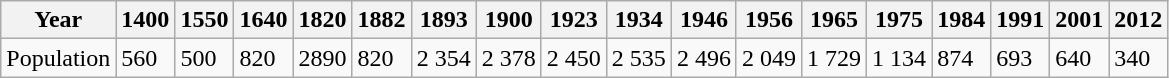<table class="wikitable">
<tr>
<th>Year</th>
<th>1400</th>
<th>1550</th>
<th>1640</th>
<th>1820</th>
<th>1882</th>
<th>1893</th>
<th>1900</th>
<th>1923</th>
<th>1934</th>
<th>1946</th>
<th>1956</th>
<th>1965</th>
<th>1975</th>
<th>1984</th>
<th>1991</th>
<th>2001</th>
<th>2012</th>
</tr>
<tr>
<td>Population</td>
<td>560</td>
<td>500</td>
<td>820</td>
<td>2890</td>
<td>820</td>
<td>2 354</td>
<td>2 378</td>
<td>2 450</td>
<td>2 535</td>
<td>2 496</td>
<td>2 049</td>
<td>1 729</td>
<td>1 134</td>
<td>874</td>
<td>693</td>
<td>640</td>
<td>340</td>
</tr>
</table>
